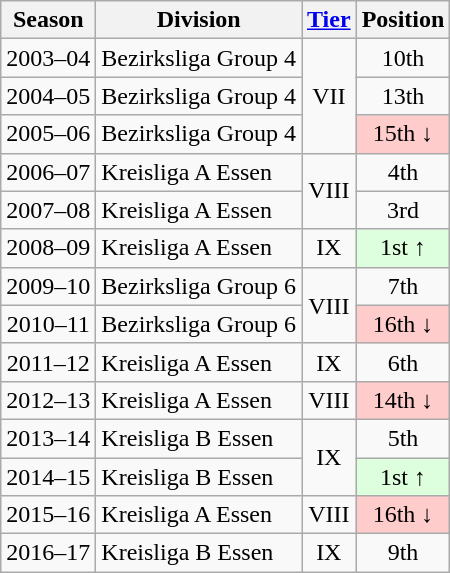<table class="wikitable">
<tr>
<th>Season</th>
<th>Division</th>
<th><a href='#'>Tier</a></th>
<th>Position</th>
</tr>
<tr align="center">
<td>2003–04</td>
<td align="left">Bezirksliga Group 4</td>
<td rowspan=3>VII</td>
<td>10th</td>
</tr>
<tr align="center">
<td>2004–05</td>
<td align="left">Bezirksliga Group 4</td>
<td>13th</td>
</tr>
<tr align="center">
<td>2005–06</td>
<td align="left">Bezirksliga Group 4</td>
<td style="background:#ffcccc">15th ↓</td>
</tr>
<tr align="center">
<td>2006–07</td>
<td align="left">Kreisliga A Essen</td>
<td rowspan=2>VIII</td>
<td>4th</td>
</tr>
<tr align="center">
<td>2007–08</td>
<td align="left">Kreisliga A Essen</td>
<td>3rd</td>
</tr>
<tr align="center">
<td>2008–09</td>
<td align="left">Kreisliga A Essen</td>
<td>IX</td>
<td style="background:#ddffdd">1st ↑</td>
</tr>
<tr align="center">
<td>2009–10</td>
<td align="left">Bezirksliga Group 6</td>
<td rowspan=2>VIII</td>
<td>7th</td>
</tr>
<tr align="center">
<td>2010–11</td>
<td align="left">Bezirksliga Group 6</td>
<td style="background:#ffcccc">16th ↓</td>
</tr>
<tr align="center">
<td>2011–12</td>
<td align="left">Kreisliga A Essen</td>
<td>IX</td>
<td>6th</td>
</tr>
<tr align="center">
<td>2012–13</td>
<td align="left">Kreisliga A Essen</td>
<td>VIII</td>
<td style="background:#ffcccc">14th ↓</td>
</tr>
<tr align="center">
<td>2013–14</td>
<td align="left">Kreisliga B Essen</td>
<td rowspan=2>IX</td>
<td>5th</td>
</tr>
<tr align="center">
<td>2014–15</td>
<td align="left">Kreisliga B Essen</td>
<td style="background:#ddffdd">1st ↑</td>
</tr>
<tr align="center">
<td>2015–16</td>
<td align="left">Kreisliga A Essen</td>
<td>VIII</td>
<td style="background:#ffcccc">16th ↓</td>
</tr>
<tr align="center">
<td>2016–17</td>
<td align="left">Kreisliga B Essen</td>
<td>IX</td>
<td>9th</td>
</tr>
</table>
